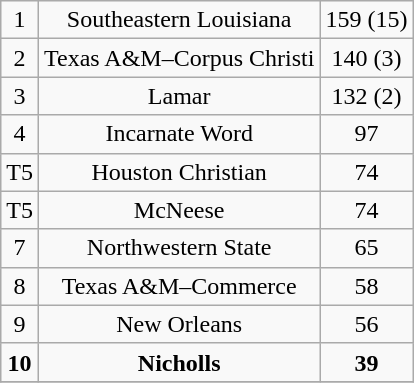<table class="wikitable">
<tr align="center">
<td>1</td>
<td>Southeastern Louisiana</td>
<td>159 (15)</td>
</tr>
<tr align="center">
<td>2</td>
<td>Texas A&M–Corpus Christi</td>
<td>140 (3)</td>
</tr>
<tr align="center">
<td>3</td>
<td>Lamar</td>
<td>132 (2)</td>
</tr>
<tr align="center">
<td>4</td>
<td>Incarnate Word</td>
<td>97</td>
</tr>
<tr align="center">
<td>T5</td>
<td>Houston Christian</td>
<td>74</td>
</tr>
<tr align="center">
<td>T5</td>
<td>McNeese</td>
<td>74</td>
</tr>
<tr align="center">
<td>7</td>
<td>Northwestern State</td>
<td>65</td>
</tr>
<tr align="center">
<td>8</td>
<td>Texas A&M–Commerce</td>
<td>58</td>
</tr>
<tr align="center">
<td>9</td>
<td>New Orleans</td>
<td>56</td>
</tr>
<tr align="center">
<td><strong>10</strong></td>
<td><strong>Nicholls</strong></td>
<td><strong>39</strong></td>
</tr>
<tr align="center">
</tr>
</table>
